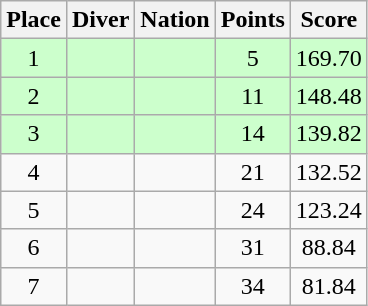<table class="wikitable sortable" style="text-align:center">
<tr>
<th>Place</th>
<th>Diver</th>
<th>Nation</th>
<th>Points</th>
<th>Score</th>
</tr>
<tr style="background:#cfc;">
<td>1</td>
<td align=left></td>
<td align=left></td>
<td>5</td>
<td>169.70</td>
</tr>
<tr style="background:#cfc;">
<td>2</td>
<td align=left></td>
<td align=left></td>
<td>11</td>
<td>148.48</td>
</tr>
<tr style="background:#cfc;">
<td>3</td>
<td align=left></td>
<td align=left></td>
<td>14</td>
<td>139.82</td>
</tr>
<tr>
<td>4</td>
<td align=left></td>
<td align=left></td>
<td>21</td>
<td>132.52</td>
</tr>
<tr>
<td>5</td>
<td align=left></td>
<td align=left></td>
<td>24</td>
<td>123.24</td>
</tr>
<tr>
<td>6</td>
<td align=left></td>
<td align=left></td>
<td>31</td>
<td>88.84</td>
</tr>
<tr>
<td>7</td>
<td align=left></td>
<td align=left></td>
<td>34</td>
<td>81.84</td>
</tr>
</table>
